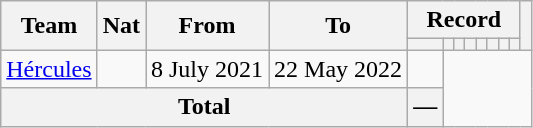<table class="wikitable" style="text-align: center">
<tr>
<th rowspan="2">Team</th>
<th rowspan="2">Nat</th>
<th rowspan="2">From</th>
<th rowspan="2">To</th>
<th colspan="8">Record</th>
<th rowspan=2></th>
</tr>
<tr>
<th></th>
<th></th>
<th></th>
<th></th>
<th></th>
<th></th>
<th></th>
<th></th>
</tr>
<tr>
<td align="left"><a href='#'>Hércules</a></td>
<td></td>
<td align=left>8 July 2021</td>
<td align=left>22 May 2022<br></td>
<td></td>
</tr>
<tr>
<th colspan="4">Total<br></th>
<th>—</th>
</tr>
</table>
